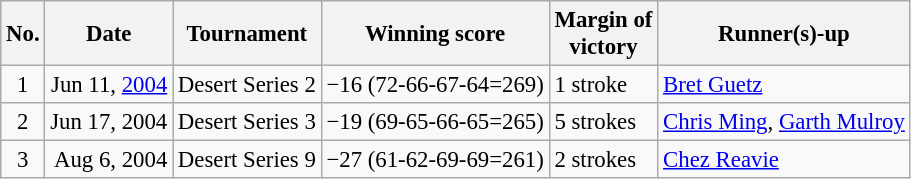<table class="wikitable" style="font-size:95%;">
<tr>
<th>No.</th>
<th>Date</th>
<th>Tournament</th>
<th>Winning score</th>
<th>Margin of<br>victory</th>
<th>Runner(s)-up</th>
</tr>
<tr>
<td align=center>1</td>
<td align=right>Jun 11, <a href='#'>2004</a></td>
<td>Desert Series 2</td>
<td>−16 (72-66-67-64=269)</td>
<td>1 stroke</td>
<td> <a href='#'>Bret Guetz</a></td>
</tr>
<tr>
<td align=center>2</td>
<td align=right>Jun 17, 2004</td>
<td>Desert Series 3</td>
<td>−19 (69-65-66-65=265)</td>
<td>5 strokes</td>
<td> <a href='#'>Chris Ming</a>,  <a href='#'>Garth Mulroy</a></td>
</tr>
<tr>
<td align=center>3</td>
<td align=right>Aug 6, 2004</td>
<td>Desert Series 9</td>
<td>−27 (61-62-69-69=261)</td>
<td>2 strokes</td>
<td> <a href='#'>Chez Reavie</a></td>
</tr>
</table>
